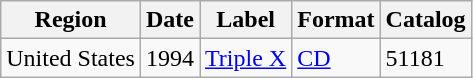<table class="wikitable">
<tr>
<th>Region</th>
<th>Date</th>
<th>Label</th>
<th>Format</th>
<th>Catalog</th>
</tr>
<tr>
<td>United States</td>
<td>1994</td>
<td><a href='#'>Triple X</a></td>
<td><a href='#'>CD</a></td>
<td>51181</td>
</tr>
</table>
